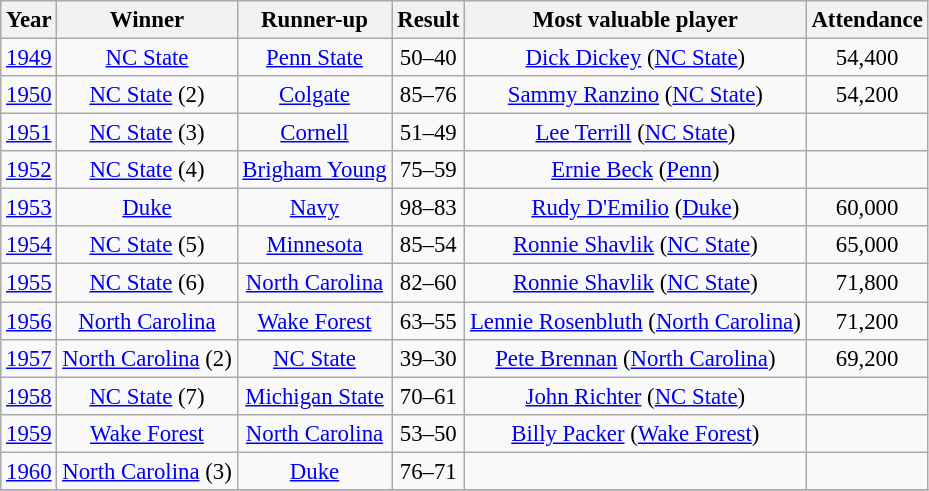<table class="wikitable" style="text-align: center; font-size:95%">
<tr>
<th>Year</th>
<th>Winner</th>
<th>Runner-up</th>
<th>Result</th>
<th>Most valuable player</th>
<th>Attendance</th>
</tr>
<tr>
<td><a href='#'>1949</a></td>
<td><a href='#'>NC State</a></td>
<td><a href='#'>Penn State</a></td>
<td>50–40</td>
<td><a href='#'>Dick Dickey</a> (<a href='#'>NC State</a>)</td>
<td>54,400</td>
</tr>
<tr>
<td><a href='#'>1950</a></td>
<td><a href='#'>NC State</a> (2)</td>
<td><a href='#'>Colgate</a></td>
<td>85–76</td>
<td><a href='#'>Sammy Ranzino</a> (<a href='#'>NC State</a>)</td>
<td>54,200</td>
</tr>
<tr>
<td><a href='#'>1951</a></td>
<td><a href='#'>NC State</a> (3)</td>
<td><a href='#'>Cornell</a></td>
<td>51–49</td>
<td><a href='#'>Lee Terrill</a> (<a href='#'>NC State</a>)</td>
<td></td>
</tr>
<tr>
<td><a href='#'>1952</a></td>
<td><a href='#'>NC State</a> (4)</td>
<td><a href='#'>Brigham Young</a></td>
<td>75–59</td>
<td><a href='#'>Ernie Beck</a> (<a href='#'>Penn</a>)</td>
<td></td>
</tr>
<tr>
<td><a href='#'>1953</a></td>
<td><a href='#'>Duke</a></td>
<td><a href='#'>Navy</a></td>
<td>98–83</td>
<td><a href='#'>Rudy D'Emilio</a> (<a href='#'>Duke</a>)</td>
<td>60,000</td>
</tr>
<tr>
<td><a href='#'>1954</a></td>
<td><a href='#'>NC State</a> (5)</td>
<td><a href='#'>Minnesota</a></td>
<td>85–54</td>
<td><a href='#'>Ronnie Shavlik</a> (<a href='#'>NC State</a>)</td>
<td>65,000</td>
</tr>
<tr>
<td><a href='#'>1955</a></td>
<td><a href='#'>NC State</a> (6)</td>
<td><a href='#'>North Carolina</a></td>
<td>82–60</td>
<td><a href='#'>Ronnie Shavlik</a> (<a href='#'>NC State</a>)</td>
<td>71,800</td>
</tr>
<tr>
<td><a href='#'>1956</a></td>
<td><a href='#'>North Carolina</a></td>
<td><a href='#'>Wake Forest</a></td>
<td>63–55</td>
<td><a href='#'>Lennie Rosenbluth</a> (<a href='#'>North Carolina</a>)</td>
<td>71,200</td>
</tr>
<tr>
<td><a href='#'>1957</a></td>
<td><a href='#'>North Carolina</a> (2)</td>
<td><a href='#'>NC State</a></td>
<td>39–30</td>
<td><a href='#'>Pete Brennan</a> (<a href='#'>North Carolina</a>)</td>
<td>69,200</td>
</tr>
<tr>
<td><a href='#'>1958</a></td>
<td><a href='#'>NC State</a> (7)</td>
<td><a href='#'>Michigan State</a></td>
<td>70–61</td>
<td><a href='#'>John Richter</a> (<a href='#'>NC State</a>)</td>
<td></td>
</tr>
<tr>
<td><a href='#'>1959</a></td>
<td><a href='#'>Wake Forest</a></td>
<td><a href='#'>North Carolina</a></td>
<td>53–50</td>
<td><a href='#'>Billy Packer</a> (<a href='#'>Wake Forest</a>)</td>
<td></td>
</tr>
<tr>
<td><a href='#'>1960</a></td>
<td><a href='#'>North Carolina</a> (3)</td>
<td><a href='#'>Duke</a></td>
<td>76–71</td>
<td></td>
<td></td>
</tr>
<tr>
</tr>
</table>
